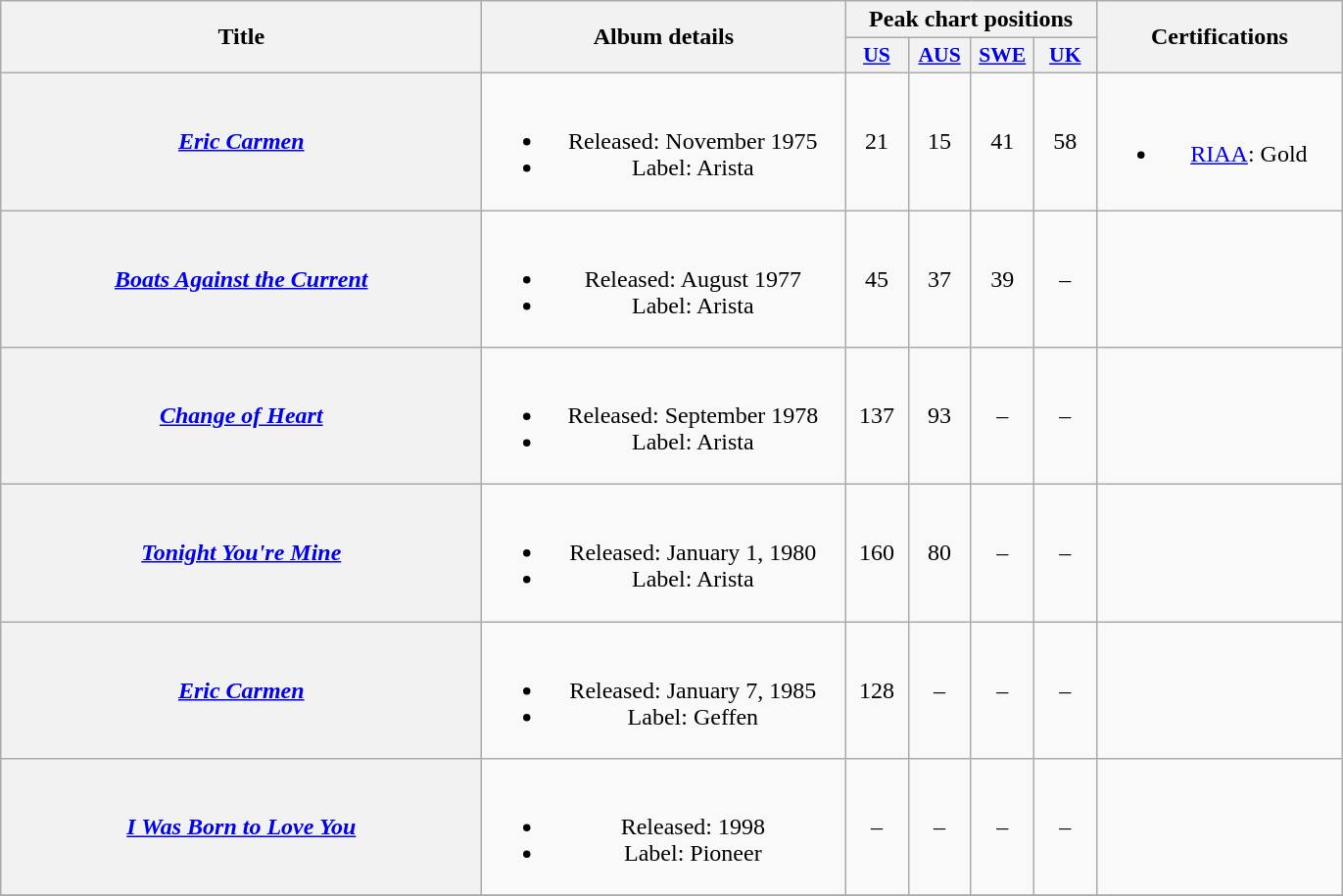<table class="wikitable plainrowheaders" style="text-align:center;">
<tr>
<th rowspan="2" style="width:20em;">Title</th>
<th rowspan="2" style="width:15em;">Album details</th>
<th colspan="4">Peak chart positions</th>
<th rowspan="2" style="width:10em;">Certifications</th>
</tr>
<tr>
<th scope="col" style="width:2.5em;font-size:90%;"><a href='#'>US</a><br></th>
<th scope="col" style="width:2.5em;font-size:90%;"><a href='#'>AUS</a><br></th>
<th scope="col" style="width:2.5em;font-size:90%;"><a href='#'>SWE</a><br></th>
<th scope="col" style="width:2.5em;font-size:90%;"><a href='#'>UK</a><br></th>
</tr>
<tr>
<th scope="row"><em><a href='#'>Eric Carmen</a></em></th>
<td><br><ul><li>Released: November 1975</li><li>Label: Arista</li></ul></td>
<td>21</td>
<td>15</td>
<td>41</td>
<td>58</td>
<td><br><ul><li><a href='#'>RIAA</a>: Gold</li></ul></td>
</tr>
<tr>
<th scope="row"><em><a href='#'>Boats Against the Current</a></em></th>
<td><br><ul><li>Released: August 1977</li><li>Label: Arista</li></ul></td>
<td>45</td>
<td>37</td>
<td>39</td>
<td>–</td>
<td></td>
</tr>
<tr>
<th scope="row"><em><a href='#'>Change of Heart</a></em></th>
<td><br><ul><li>Released: September 1978</li><li>Label: Arista</li></ul></td>
<td>137</td>
<td>93</td>
<td>–</td>
<td>–</td>
<td></td>
</tr>
<tr>
<th scope="row"><em><a href='#'>Tonight You're Mine</a></em></th>
<td><br><ul><li>Released: January 1, 1980</li><li>Label: Arista</li></ul></td>
<td>160</td>
<td>80</td>
<td>–</td>
<td>–</td>
<td></td>
</tr>
<tr>
<th scope="row"><em><a href='#'>Eric Carmen</a></em></th>
<td><br><ul><li>Released: January 7, 1985</li><li>Label: Geffen</li></ul></td>
<td>128</td>
<td>–</td>
<td>–</td>
<td>–</td>
<td></td>
</tr>
<tr>
<th scope="row"><em><a href='#'>I Was Born to Love You</a></em><br> </th>
<td><br><ul><li>Released: 1998</li><li>Label: Pioneer</li></ul></td>
<td>–</td>
<td>–</td>
<td>–</td>
<td>–</td>
<td></td>
</tr>
<tr>
</tr>
</table>
